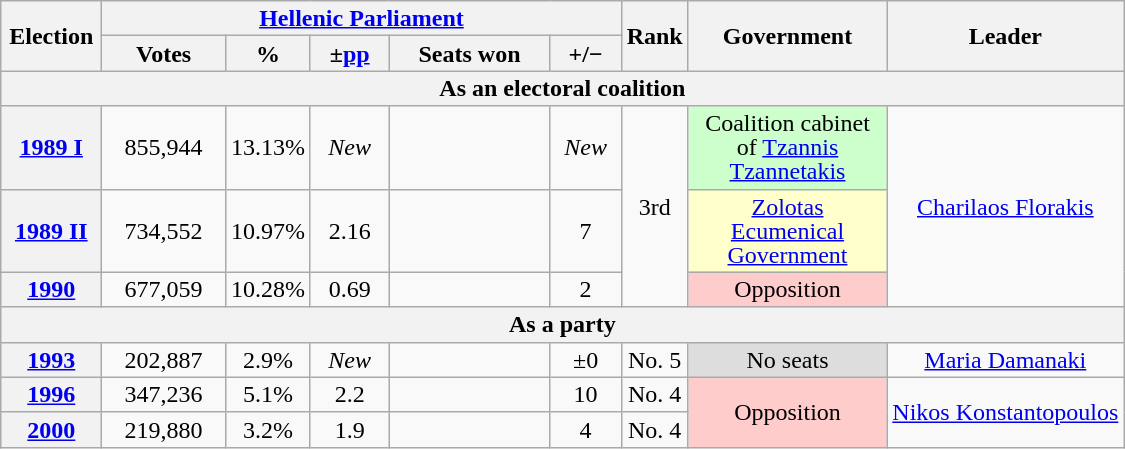<table class="wikitable" style="text-align:center; font-size:100%; line-height:16px;">
<tr>
<th rowspan="2" width="60px">Election</th>
<th colspan="5"><a href='#'>Hellenic Parliament</a></th>
<th rowspan="2" width="30px">Rank</th>
<th rowspan="2" width="125px">Government</th>
<th rowspan="2">Leader</th>
</tr>
<tr>
<th width="75px">Votes</th>
<th width="45px">%</th>
<th width="45px">±<a href='#'>pp</a></th>
<th width="100px">Seats won</th>
<th width="40px">+/−</th>
</tr>
<tr>
<th colspan="9">As an electoral coalition</th>
</tr>
<tr>
<th><a href='#'>1989 I</a></th>
<td>855,944</td>
<td>13.13%</td>
<td><em>New</em></td>
<td></td>
<td><em>New</em></td>
<td rowspan="3">3rd</td>
<td style="background:#cfc;">Coalition cabinet of <a href='#'>Tzannis Tzannetakis</a></td>
<td rowspan="3"><a href='#'>Charilaos Florakis</a></td>
</tr>
<tr>
<th><a href='#'>1989 II</a></th>
<td>734,552</td>
<td>10.97%</td>
<td> 2.16</td>
<td></td>
<td> 7</td>
<td style="background:#ffc;"><a href='#'>Zolotas Ecumenical Government</a></td>
</tr>
<tr>
<th><a href='#'>1990</a></th>
<td>677,059</td>
<td>10.28%</td>
<td> 0.69</td>
<td></td>
<td> 2</td>
<td style="background-color:#FFCCCC">Opposition</td>
</tr>
<tr>
<th colspan="9">As a party</th>
</tr>
<tr>
<th><a href='#'>1993</a></th>
<td>202,887</td>
<td>2.9%</td>
<td><em>New</em></td>
<td></td>
<td>±0</td>
<td>No. 5</td>
<td style="background-color:#DDDDDD">No seats</td>
<td><a href='#'>Maria Damanaki</a></td>
</tr>
<tr>
<th><a href='#'>1996</a></th>
<td>347,236</td>
<td>5.1%</td>
<td>2.2</td>
<td></td>
<td>10</td>
<td>No. 4</td>
<td rowspan="2" style="background-color:#FFCCCC">Opposition</td>
<td rowspan="2"><a href='#'>Nikos Konstantopoulos</a></td>
</tr>
<tr>
<th><a href='#'>2000</a></th>
<td>219,880</td>
<td>3.2%</td>
<td>1.9</td>
<td></td>
<td>4</td>
<td>No. 4</td>
</tr>
</table>
